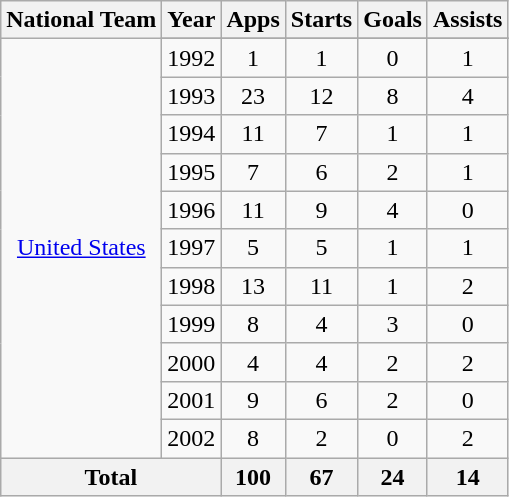<table class="wikitable" style="text-align:center">
<tr>
<th>National Team</th>
<th>Year</th>
<th>Apps</th>
<th>Starts</th>
<th>Goals</th>
<th>Assists</th>
</tr>
<tr>
<td rowspan="12"><a href='#'>United States</a></td>
</tr>
<tr>
<td>1992</td>
<td>1</td>
<td>1</td>
<td>0</td>
<td>1</td>
</tr>
<tr>
<td>1993</td>
<td>23</td>
<td>12</td>
<td>8</td>
<td>4</td>
</tr>
<tr>
<td>1994</td>
<td>11</td>
<td>7</td>
<td>1</td>
<td>1</td>
</tr>
<tr>
<td>1995</td>
<td>7</td>
<td>6</td>
<td>2</td>
<td>1</td>
</tr>
<tr>
<td>1996</td>
<td>11</td>
<td>9</td>
<td>4</td>
<td>0</td>
</tr>
<tr>
<td>1997</td>
<td>5</td>
<td>5</td>
<td>1</td>
<td>1</td>
</tr>
<tr>
<td>1998</td>
<td>13</td>
<td>11</td>
<td>1</td>
<td>2</td>
</tr>
<tr>
<td>1999</td>
<td>8</td>
<td>4</td>
<td>3</td>
<td>0</td>
</tr>
<tr>
<td>2000</td>
<td>4</td>
<td>4</td>
<td>2</td>
<td>2</td>
</tr>
<tr>
<td>2001</td>
<td>9</td>
<td>6</td>
<td>2</td>
<td>0</td>
</tr>
<tr>
<td>2002</td>
<td>8</td>
<td>2</td>
<td>0</td>
<td>2</td>
</tr>
<tr>
<th colspan=2>Total</th>
<th>100</th>
<th>67</th>
<th>24</th>
<th>14</th>
</tr>
</table>
